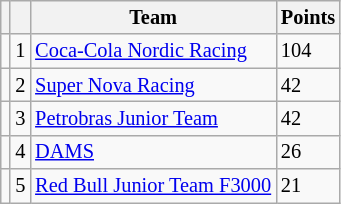<table class="wikitable" style="font-size: 85%;">
<tr>
<th></th>
<th></th>
<th>Team</th>
<th>Points</th>
</tr>
<tr>
<td align="left"></td>
<td align="center">1</td>
<td> <a href='#'>Coca-Cola Nordic Racing</a></td>
<td>104</td>
</tr>
<tr>
<td align="left"></td>
<td align="center">2</td>
<td> <a href='#'>Super Nova Racing</a></td>
<td>42</td>
</tr>
<tr>
<td align="left"></td>
<td align="center">3</td>
<td> <a href='#'>Petrobras Junior Team</a></td>
<td>42</td>
</tr>
<tr>
<td align="left"></td>
<td align="center">4</td>
<td> <a href='#'>DAMS</a></td>
<td>26</td>
</tr>
<tr>
<td align="left"></td>
<td align="center">5</td>
<td> <a href='#'>Red Bull Junior Team F3000</a></td>
<td>21</td>
</tr>
</table>
